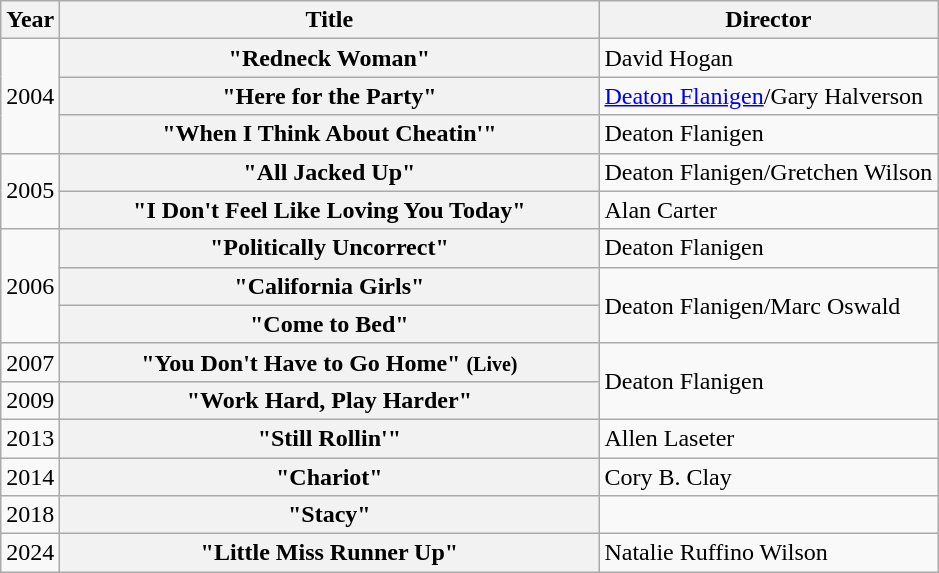<table class="wikitable plainrowheaders">
<tr>
<th>Year</th>
<th style="width:22em;">Title</th>
<th>Director</th>
</tr>
<tr>
<td rowspan="3">2004</td>
<th scope="row">"Redneck Woman"</th>
<td>David Hogan</td>
</tr>
<tr>
<th scope="row">"Here for the Party"</th>
<td><a href='#'>Deaton Flanigen</a>/Gary Halverson</td>
</tr>
<tr>
<th scope="row">"When I Think About Cheatin'"</th>
<td>Deaton Flanigen</td>
</tr>
<tr>
<td rowspan="2">2005</td>
<th scope="row">"All Jacked Up"</th>
<td>Deaton Flanigen/Gretchen Wilson</td>
</tr>
<tr>
<th scope="row">"I Don't Feel Like Loving You Today"</th>
<td>Alan Carter</td>
</tr>
<tr>
<td rowspan="3">2006</td>
<th scope="row">"Politically Uncorrect"</th>
<td>Deaton Flanigen</td>
</tr>
<tr>
<th scope="row">"California Girls"</th>
<td rowspan="2">Deaton Flanigen/Marc Oswald</td>
</tr>
<tr>
<th scope="row">"Come to Bed"</th>
</tr>
<tr>
<td>2007</td>
<th scope="row">"You Don't Have to Go Home" <small>(Live)</small></th>
<td rowspan="2">Deaton Flanigen</td>
</tr>
<tr>
<td>2009</td>
<th scope="row">"Work Hard, Play Harder"</th>
</tr>
<tr>
<td>2013</td>
<th scope="row">"Still Rollin'"</th>
<td>Allen Laseter</td>
</tr>
<tr>
<td>2014</td>
<th scope="row">"Chariot"</th>
<td>Cory B. Clay</td>
</tr>
<tr>
<td>2018</td>
<th scope="row">"Stacy"</th>
<td></td>
</tr>
<tr>
<td>2024</td>
<th scope="row">"Little Miss Runner Up"</th>
<td>Natalie Ruffino Wilson</td>
</tr>
</table>
